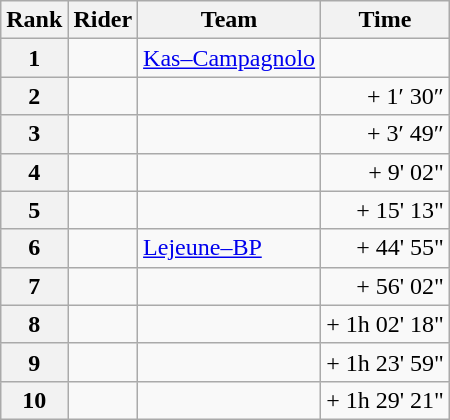<table class="wikitable">
<tr>
<th scope="col">Rank</th>
<th scope="col">Rider</th>
<th scope="col">Team</th>
<th scope="col">Time</th>
</tr>
<tr>
<th scope="row">1</th>
<td> </td>
<td><a href='#'>Kas–Campagnolo</a></td>
<td style="text-align:right;"></td>
</tr>
<tr>
<th scope="row">2</th>
<td></td>
<td></td>
<td style="text-align:right;">+ 1′ 30″</td>
</tr>
<tr>
<th scope="row">3</th>
<td></td>
<td></td>
<td style="text-align:right;">+ 3′ 49″</td>
</tr>
<tr>
<th scope="row">4</th>
<td></td>
<td></td>
<td style="text-align:right;">+ 9' 02"</td>
</tr>
<tr>
<th scope="row">5</th>
<td></td>
<td></td>
<td style="text-align:right;">+ 15' 13"</td>
</tr>
<tr>
<th scope="row">6</th>
<td></td>
<td><a href='#'>Lejeune–BP</a></td>
<td style="text-align:right;">+ 44' 55"</td>
</tr>
<tr>
<th scope="row">7</th>
<td></td>
<td></td>
<td style="text-align:right;">+ 56' 02"</td>
</tr>
<tr>
<th scope="row">8</th>
<td></td>
<td></td>
<td style="text-align:right;">+ 1h 02' 18"</td>
</tr>
<tr>
<th scope="row">9</th>
<td></td>
<td></td>
<td style="text-align:right;">+ 1h 23' 59"</td>
</tr>
<tr>
<th scope="row">10</th>
<td></td>
<td></td>
<td style="text-align:right;">+ 1h 29' 21"</td>
</tr>
</table>
